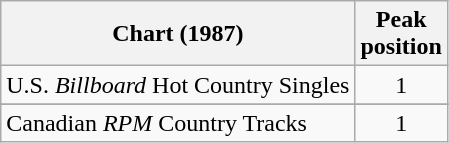<table class="wikitable sortable">
<tr>
<th align="left">Chart (1987)</th>
<th align="center">Peak<br>position</th>
</tr>
<tr>
<td align="left">U.S. <em>Billboard</em> Hot Country Singles</td>
<td align="center">1</td>
</tr>
<tr>
</tr>
<tr>
<td align="left">Canadian <em>RPM</em> Country Tracks</td>
<td align="center">1</td>
</tr>
</table>
